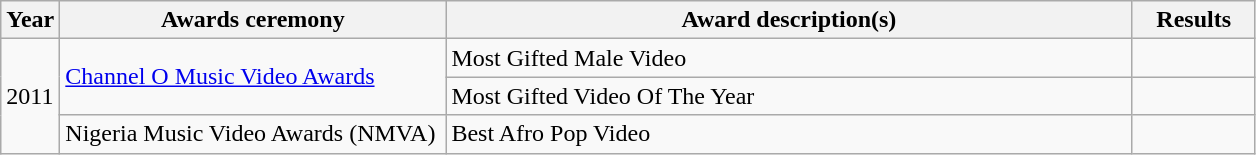<table class="wikitable">
<tr>
<th>Year</th>
<th width="250">Awards ceremony</th>
<th width="450">Award description(s)</th>
<th width="75">Results</th>
</tr>
<tr>
<td rowspan="3">2011</td>
<td rowspan="2"><a href='#'>Channel O Music Video Awards</a></td>
<td rowspan="1">Most Gifted Male Video</td>
<td></td>
</tr>
<tr>
<td rowspan="1">Most Gifted Video Of The Year</td>
<td></td>
</tr>
<tr>
<td rowspan="1">Nigeria Music Video Awards (NMVA)</td>
<td rowspan="1">Best Afro Pop Video</td>
<td></td>
</tr>
</table>
